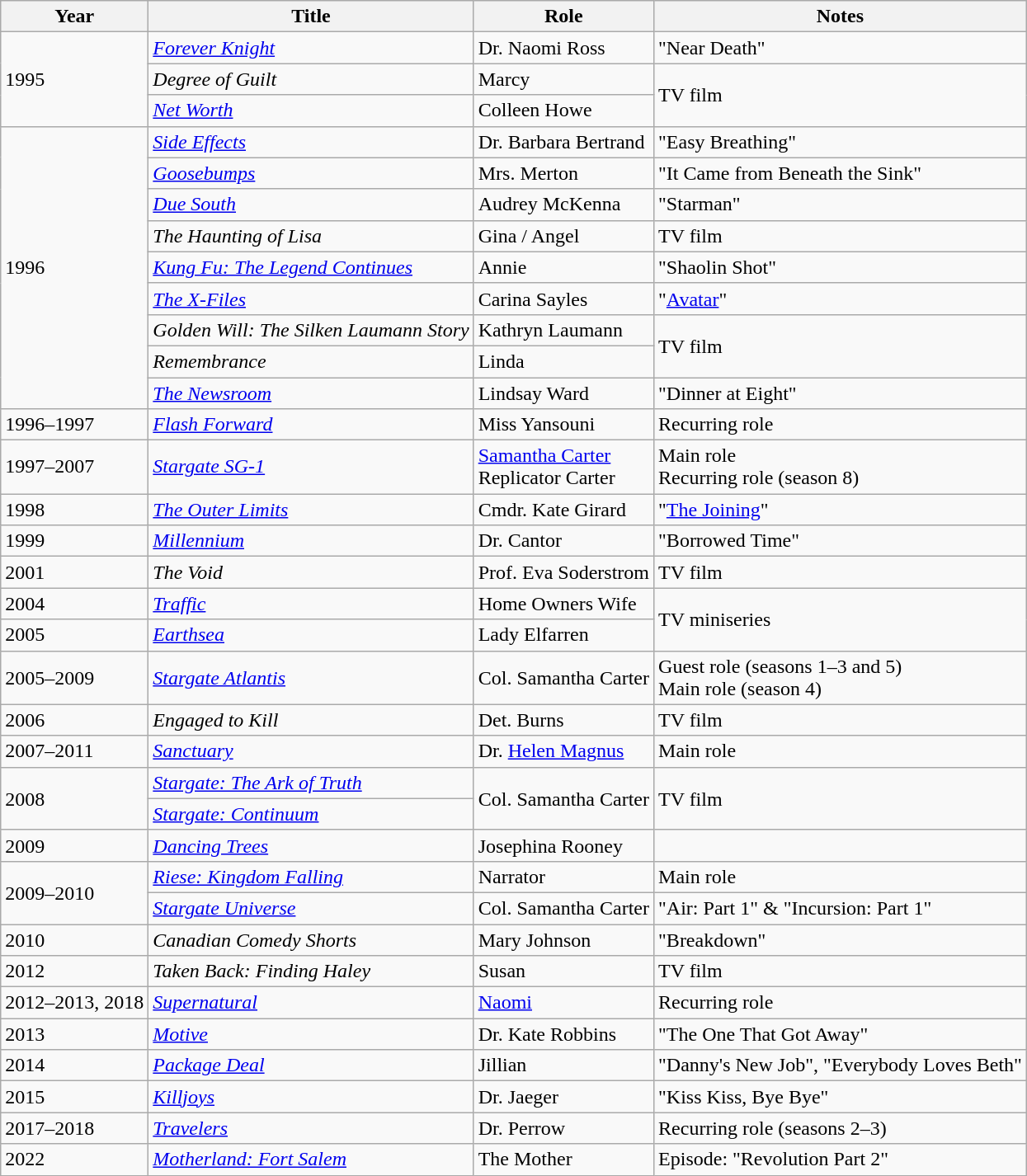<table class="wikitable sortable">
<tr>
<th>Year</th>
<th>Title</th>
<th>Role</th>
<th class="unsortable">Notes</th>
</tr>
<tr>
<td rowspan=3>1995</td>
<td><em><a href='#'>Forever Knight</a></em></td>
<td>Dr. Naomi Ross</td>
<td>"Near Death"</td>
</tr>
<tr>
<td><em>Degree of Guilt</em></td>
<td>Marcy</td>
<td rowspan=2>TV film</td>
</tr>
<tr>
<td><em><a href='#'>Net Worth</a></em></td>
<td>Colleen Howe</td>
</tr>
<tr>
<td rowspan=9>1996</td>
<td><em><a href='#'>Side Effects</a></em></td>
<td>Dr. Barbara Bertrand</td>
<td>"Easy Breathing"</td>
</tr>
<tr>
<td><em><a href='#'>Goosebumps</a></em></td>
<td>Mrs. Merton</td>
<td>"It Came from Beneath the Sink"</td>
</tr>
<tr>
<td><em><a href='#'>Due South</a></em></td>
<td>Audrey McKenna</td>
<td>"Starman"</td>
</tr>
<tr>
<td data-sort-value="Haunting of Lisa, The"><em>The Haunting of Lisa</em></td>
<td>Gina / Angel</td>
<td>TV film</td>
</tr>
<tr>
<td><em><a href='#'>Kung Fu: The Legend Continues</a></em></td>
<td>Annie</td>
<td>"Shaolin Shot"</td>
</tr>
<tr>
<td data-sort-value="X-Files, The"><em><a href='#'>The X-Files</a></em></td>
<td>Carina Sayles</td>
<td>"<a href='#'>Avatar</a>"</td>
</tr>
<tr>
<td><em>Golden Will: The Silken Laumann Story</em></td>
<td>Kathryn Laumann</td>
<td rowspan=2>TV film</td>
</tr>
<tr>
<td><em>Remembrance</em></td>
<td>Linda</td>
</tr>
<tr>
<td data-sort-value="Newsroom, The"><em><a href='#'>The Newsroom</a></em></td>
<td>Lindsay Ward</td>
<td>"Dinner at Eight"</td>
</tr>
<tr>
<td>1996–1997</td>
<td><em><a href='#'>Flash Forward</a></em></td>
<td>Miss Yansouni</td>
<td>Recurring role</td>
</tr>
<tr>
<td>1997–2007</td>
<td><em><a href='#'>Stargate SG-1</a></em></td>
<td><a href='#'>Samantha Carter</a> <br> Replicator Carter</td>
<td>Main role <br> Recurring role (season 8)</td>
</tr>
<tr>
<td>1998</td>
<td data-sort-value="Outer Limits, The"><em><a href='#'>The Outer Limits</a></em></td>
<td>Cmdr. Kate Girard</td>
<td>"<a href='#'>The Joining</a>"</td>
</tr>
<tr>
<td>1999</td>
<td><em><a href='#'>Millennium</a></em></td>
<td>Dr. Cantor</td>
<td>"Borrowed Time"</td>
</tr>
<tr>
<td>2001</td>
<td data-sort-value="Void, The"><em>The Void</em></td>
<td>Prof. Eva Soderstrom</td>
<td>TV film</td>
</tr>
<tr>
<td>2004</td>
<td><em><a href='#'>Traffic</a></em></td>
<td>Home Owners Wife</td>
<td rowspan=2>TV miniseries</td>
</tr>
<tr>
<td>2005</td>
<td><em><a href='#'>Earthsea</a></em></td>
<td>Lady Elfarren</td>
</tr>
<tr>
<td>2005–2009</td>
<td><em><a href='#'>Stargate Atlantis</a></em></td>
<td>Col. Samantha Carter</td>
<td>Guest role (seasons 1–3 and 5) <br> Main role (season 4)</td>
</tr>
<tr>
<td>2006</td>
<td><em>Engaged to Kill</em></td>
<td>Det. Burns</td>
<td>TV film</td>
</tr>
<tr>
<td>2007–2011</td>
<td><em><a href='#'>Sanctuary</a></em></td>
<td>Dr. <a href='#'>Helen Magnus</a></td>
<td>Main role</td>
</tr>
<tr>
<td rowspan=2>2008</td>
<td><em><a href='#'>Stargate: The Ark of Truth</a></em></td>
<td rowspan=2>Col. Samantha Carter</td>
<td rowspan=2>TV film</td>
</tr>
<tr>
<td><em><a href='#'>Stargate: Continuum</a></em></td>
</tr>
<tr>
<td>2009</td>
<td><em><a href='#'>Dancing Trees</a></em></td>
<td>Josephina Rooney</td>
<td></td>
</tr>
<tr>
<td rowspan=2>2009–2010</td>
<td><em><a href='#'>Riese: Kingdom Falling</a></em></td>
<td>Narrator</td>
<td>Main role</td>
</tr>
<tr>
<td><em><a href='#'>Stargate Universe</a></em></td>
<td>Col. Samantha Carter</td>
<td>"Air: Part 1" & "Incursion: Part 1"</td>
</tr>
<tr>
<td>2010</td>
<td><em>Canadian Comedy Shorts</em></td>
<td>Mary Johnson</td>
<td>"Breakdown"</td>
</tr>
<tr>
<td>2012</td>
<td><em>Taken Back: Finding Haley</em></td>
<td>Susan</td>
<td>TV film</td>
</tr>
<tr>
<td>2012–2013, 2018</td>
<td><em><a href='#'>Supernatural</a></em></td>
<td><a href='#'>Naomi</a></td>
<td>Recurring role</td>
</tr>
<tr>
<td>2013</td>
<td><em><a href='#'>Motive</a></em></td>
<td>Dr. Kate Robbins</td>
<td>"The One That Got Away"</td>
</tr>
<tr>
<td>2014</td>
<td><em><a href='#'>Package Deal</a></em></td>
<td>Jillian</td>
<td>"Danny's New Job", "Everybody Loves Beth"</td>
</tr>
<tr>
<td>2015</td>
<td><em><a href='#'>Killjoys</a></em></td>
<td>Dr. Jaeger</td>
<td>"Kiss Kiss, Bye Bye"</td>
</tr>
<tr>
<td>2017–2018</td>
<td><em><a href='#'>Travelers</a></em></td>
<td>Dr. Perrow</td>
<td>Recurring role (seasons 2–3)</td>
</tr>
<tr>
<td>2022</td>
<td><em><a href='#'>Motherland: Fort Salem</a></em></td>
<td>The Mother</td>
<td>Episode: "Revolution Part 2"</td>
</tr>
</table>
